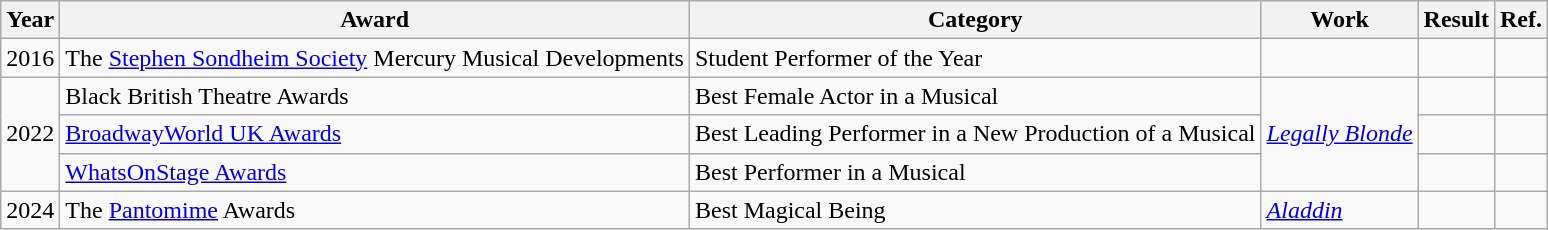<table class="wikitable plainrowheaders">
<tr>
<th>Year</th>
<th>Award</th>
<th>Category</th>
<th>Work</th>
<th>Result</th>
<th>Ref.</th>
</tr>
<tr>
<td>2016</td>
<td>The <a href='#'>Stephen Sondheim Society</a> Mercury Musical Developments</td>
<td>Student Performer of the Year</td>
<td></td>
<td></td>
<td></td>
</tr>
<tr>
<td rowspan="3">2022</td>
<td>Black British Theatre Awards</td>
<td>Best Female Actor in a Musical</td>
<td rowspan="3"><em><a href='#'>Legally Blonde</a></em></td>
<td></td>
<td></td>
</tr>
<tr>
<td><a href='#'>BroadwayWorld UK Awards</a></td>
<td>Best Leading Performer in a New Production of a Musical</td>
<td></td>
<td></td>
</tr>
<tr>
<td><a href='#'>WhatsOnStage Awards</a></td>
<td>Best Performer in a Musical</td>
<td></td>
<td></td>
</tr>
<tr>
<td>2024</td>
<td>The <a href='#'>Pantomime</a> Awards</td>
<td>Best Magical Being</td>
<td><em><a href='#'>Aladdin</a></em></td>
<td></td>
<td></td>
</tr>
</table>
